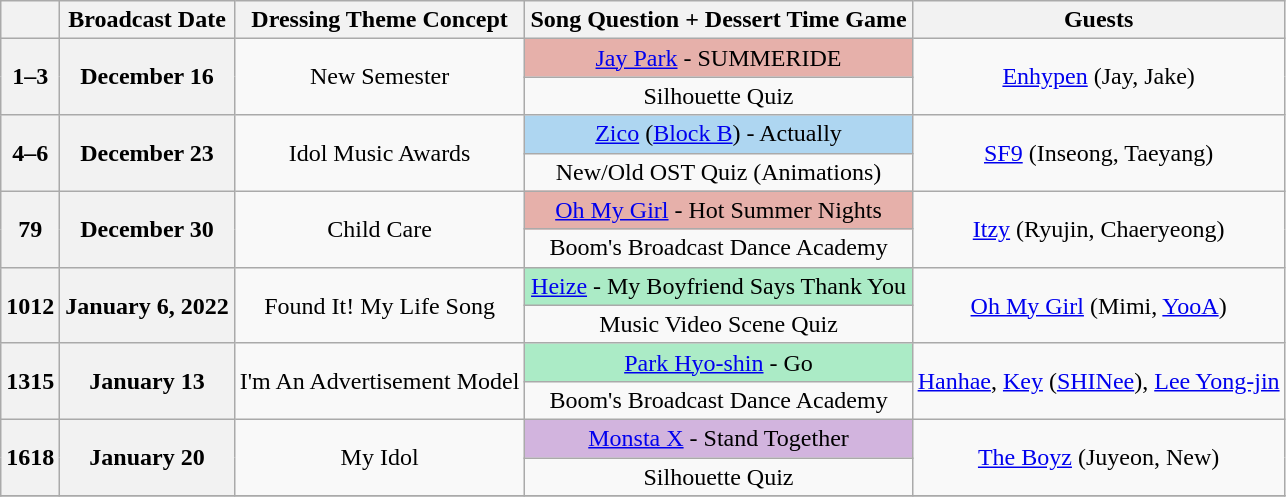<table Class="wikitable" style="text-align:center">
<tr>
<th></th>
<th>Broadcast Date</th>
<th>Dressing Theme Concept</th>
<th>Song Question + Dessert Time Game</th>
<th>Guests</th>
</tr>
<tr>
<th rowspan="2">1–3</th>
<th rowspan="2">December 16</th>
<td rowspan="2">New Semester</td>
<td bgcolor="#E6B0AA"><a href='#'>Jay Park</a> - SUMMERIDE</td>
<td rowspan="2"><a href='#'>Enhypen</a> (Jay, Jake)</td>
</tr>
<tr>
<td>Silhouette Quiz</td>
</tr>
<tr>
<th rowspan="2">4–6</th>
<th rowspan="2">December 23</th>
<td rowspan="2">Idol Music Awards</td>
<td bgcolor="#AED6F1"><a href='#'>Zico</a> (<a href='#'>Block B</a>)  - Actually</td>
<td rowspan="2"><a href='#'>SF9</a> (Inseong, Taeyang)</td>
</tr>
<tr>
<td>New/Old OST Quiz (Animations)</td>
</tr>
<tr>
<th rowspan="2">79</th>
<th rowspan="2">December 30</th>
<td rowspan="2">Child Care</td>
<td bgcolor="#E6B0AA"><a href='#'>Oh My Girl</a> - Hot Summer Nights</td>
<td rowspan="2"><a href='#'>Itzy</a> (Ryujin, Chaeryeong)</td>
</tr>
<tr>
<td>Boom's Broadcast Dance Academy</td>
</tr>
<tr>
<th rowspan="2">1012</th>
<th rowspan="2">January 6, <strong>2022</strong></th>
<td rowspan="2">Found It! My Life Song</td>
<td bgcolor="#ABEBC6"><a href='#'>Heize</a> - My Boyfriend Says Thank You</td>
<td rowspan="2"><a href='#'>Oh My Girl</a> (Mimi, <a href='#'>YooA</a>)</td>
</tr>
<tr>
<td>Music Video Scene Quiz</td>
</tr>
<tr>
<th rowspan="2">1315</th>
<th rowspan="2">January 13</th>
<td rowspan="2">I'm An Advertisement Model</td>
<td bgcolor="#ABEBC6"><a href='#'>Park Hyo-shin</a> - Go</td>
<td rowspan="2"><a href='#'>Hanhae</a>, <a href='#'>Key</a> (<a href='#'>SHINee</a>), <a href='#'>Lee Yong-jin</a></td>
</tr>
<tr>
<td>Boom's Broadcast Dance Academy</td>
</tr>
<tr>
<th rowspan="2">1618</th>
<th rowspan="2">January 20</th>
<td rowspan="2">My Idol</td>
<td bgcolor="#D2B4DE"><a href='#'>Monsta X</a> - Stand Together</td>
<td rowspan="2"><a href='#'>The Boyz</a> (Juyeon, New)</td>
</tr>
<tr>
<td>Silhouette Quiz</td>
</tr>
<tr>
</tr>
</table>
